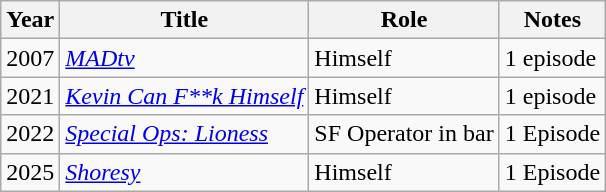<table class="wikitable">
<tr>
<th>Year</th>
<th>Title</th>
<th>Role</th>
<th>Notes</th>
</tr>
<tr>
<td>2007</td>
<td><em><a href='#'>MADtv</a></em></td>
<td>Himself</td>
<td>1 episode</td>
</tr>
<tr>
<td>2021</td>
<td><em><a href='#'>Kevin Can F**k Himself</a></em></td>
<td>Himself</td>
<td>1 episode</td>
</tr>
<tr>
<td>2022</td>
<td><em> <a href='#'>Special Ops: Lioness</a> </em></td>
<td>SF Operator in bar</td>
<td>1 Episode</td>
</tr>
<tr>
<td>2025</td>
<td><em> <a href='#'>Shoresy</a> </em></td>
<td>Himself</td>
<td>1 Episode</td>
</tr>
</table>
